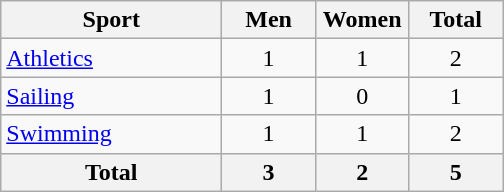<table class="wikitable sortable" style="text-align:center;">
<tr>
<th width=140>Sport</th>
<th width=55>Men</th>
<th width=55>Women</th>
<th width=55>Total</th>
</tr>
<tr>
<td align=left><a href='#'>Athletics</a></td>
<td>1</td>
<td>1</td>
<td>2</td>
</tr>
<tr>
<td align=left><a href='#'>Sailing</a></td>
<td>1</td>
<td>0</td>
<td>1</td>
</tr>
<tr>
<td align=left><a href='#'>Swimming</a></td>
<td>1</td>
<td>1</td>
<td>2</td>
</tr>
<tr>
<th>Total</th>
<th>3</th>
<th>2</th>
<th>5</th>
</tr>
</table>
